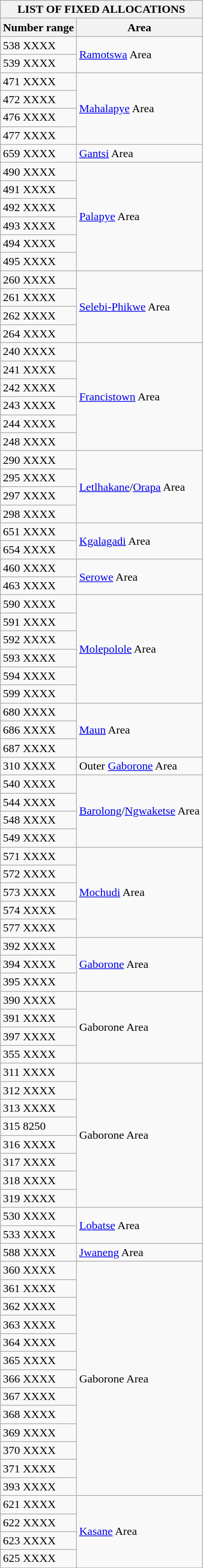<table class="wikitable" border=1>
<tr>
<th colspan="2">LIST OF FIXED ALLOCATIONS</th>
</tr>
<tr>
<th>Number range</th>
<th>Area</th>
</tr>
<tr>
<td>538 XXXX</td>
<td rowspan="2"><a href='#'>Ramotswa</a> Area</td>
</tr>
<tr>
<td>539 XXXX</td>
</tr>
<tr>
<td>471 XXXX</td>
<td rowspan="4"><a href='#'>Mahalapye</a> Area</td>
</tr>
<tr>
<td>472 XXXX</td>
</tr>
<tr>
<td>476 XXXX</td>
</tr>
<tr>
<td>477 XXXX</td>
</tr>
<tr>
<td>659 XXXX</td>
<td><a href='#'>Gantsi</a> Area</td>
</tr>
<tr>
<td>490 XXXX</td>
<td rowspan="6"><a href='#'>Palapye</a> Area</td>
</tr>
<tr>
<td>491 XXXX</td>
</tr>
<tr>
<td>492 XXXX</td>
</tr>
<tr>
<td>493 XXXX</td>
</tr>
<tr>
<td>494 XXXX</td>
</tr>
<tr>
<td>495 XXXX</td>
</tr>
<tr>
<td>260 XXXX</td>
<td rowspan="4"><a href='#'>Selebi-Phikwe</a> Area</td>
</tr>
<tr>
<td>261 XXXX</td>
</tr>
<tr>
<td>262 XXXX</td>
</tr>
<tr>
<td>264 XXXX</td>
</tr>
<tr>
<td>240 XXXX</td>
<td rowspan="6"><a href='#'>Francistown</a> Area</td>
</tr>
<tr>
<td>241 XXXX</td>
</tr>
<tr>
<td>242 XXXX</td>
</tr>
<tr>
<td>243 XXXX</td>
</tr>
<tr>
<td>244 XXXX</td>
</tr>
<tr>
<td>248 XXXX</td>
</tr>
<tr>
<td>290 XXXX</td>
<td rowspan="4"><a href='#'>Letlhakane</a>/<a href='#'>Orapa</a> Area</td>
</tr>
<tr>
<td>295 XXXX</td>
</tr>
<tr>
<td>297 XXXX</td>
</tr>
<tr>
<td>298 XXXX</td>
</tr>
<tr>
<td>651 XXXX</td>
<td rowspan="2"><a href='#'>Kgalagadi</a> Area</td>
</tr>
<tr>
<td>654 XXXX</td>
</tr>
<tr>
<td>460 XXXX</td>
<td rowspan="2"><a href='#'>Serowe</a> Area</td>
</tr>
<tr>
<td>463 XXXX</td>
</tr>
<tr>
<td>590 XXXX</td>
<td rowspan="6"><a href='#'>Molepolole</a> Area</td>
</tr>
<tr>
<td>591 XXXX</td>
</tr>
<tr>
<td>592 XXXX</td>
</tr>
<tr>
<td>593 XXXX</td>
</tr>
<tr>
<td>594 XXXX</td>
</tr>
<tr>
<td>599 XXXX</td>
</tr>
<tr>
<td>680 XXXX</td>
<td rowspan="3"><a href='#'>Maun</a> Area</td>
</tr>
<tr>
<td>686 XXXX</td>
</tr>
<tr>
<td>687 XXXX</td>
</tr>
<tr>
<td>310 XXXX</td>
<td>Outer <a href='#'>Gaborone</a> Area</td>
</tr>
<tr>
<td>540 XXXX</td>
<td rowspan="4"><a href='#'>Barolong</a>/<a href='#'>Ngwaketse</a> Area</td>
</tr>
<tr>
<td>544 XXXX</td>
</tr>
<tr>
<td>548 XXXX</td>
</tr>
<tr>
<td>549 XXXX</td>
</tr>
<tr>
<td>571 XXXX</td>
<td rowspan="5"><a href='#'>Mochudi</a> Area</td>
</tr>
<tr>
<td>572 XXXX</td>
</tr>
<tr>
<td>573 XXXX</td>
</tr>
<tr>
<td>574 XXXX</td>
</tr>
<tr>
<td>577 XXXX</td>
</tr>
<tr>
<td>392 XXXX</td>
<td rowspan="3"><a href='#'>Gaborone</a> Area</td>
</tr>
<tr>
<td>394 XXXX</td>
</tr>
<tr>
<td>395 XXXX</td>
</tr>
<tr>
<td>390 XXXX</td>
<td rowspan="4">Gaborone Area</td>
</tr>
<tr>
<td>391 XXXX</td>
</tr>
<tr>
<td>397 XXXX</td>
</tr>
<tr>
<td>355 XXXX</td>
</tr>
<tr>
<td>311 XXXX</td>
<td rowspan="8">Gaborone Area</td>
</tr>
<tr>
<td>312 XXXX</td>
</tr>
<tr>
<td>313 XXXX</td>
</tr>
<tr>
<td>315 8250</td>
</tr>
<tr>
<td>316 XXXX</td>
</tr>
<tr>
<td>317 XXXX</td>
</tr>
<tr>
<td>318 XXXX</td>
</tr>
<tr>
<td>319 XXXX</td>
</tr>
<tr>
<td>530 XXXX</td>
<td rowspan="2"><a href='#'>Lobatse</a> Area</td>
</tr>
<tr>
<td>533 XXXX</td>
</tr>
<tr>
<td>588 XXXX</td>
<td><a href='#'>Jwaneng</a> Area</td>
</tr>
<tr>
<td>360 XXXX</td>
<td rowspan="13">Gaborone Area</td>
</tr>
<tr>
<td>361 XXXX</td>
</tr>
<tr>
<td>362 XXXX</td>
</tr>
<tr>
<td>363 XXXX</td>
</tr>
<tr>
<td>364 XXXX</td>
</tr>
<tr>
<td>365 XXXX</td>
</tr>
<tr>
<td>366 XXXX</td>
</tr>
<tr>
<td>367 XXXX</td>
</tr>
<tr>
<td>368 XXXX</td>
</tr>
<tr>
<td>369 XXXX</td>
</tr>
<tr>
<td>370 XXXX</td>
</tr>
<tr>
<td>371 XXXX</td>
</tr>
<tr>
<td>393 XXXX</td>
</tr>
<tr>
<td>621 XXXX</td>
<td rowspan="4"><a href='#'>Kasane</a> Area</td>
</tr>
<tr>
<td>622 XXXX</td>
</tr>
<tr>
<td>623 XXXX</td>
</tr>
<tr>
<td>625 XXXX</td>
</tr>
<tr>
</tr>
</table>
